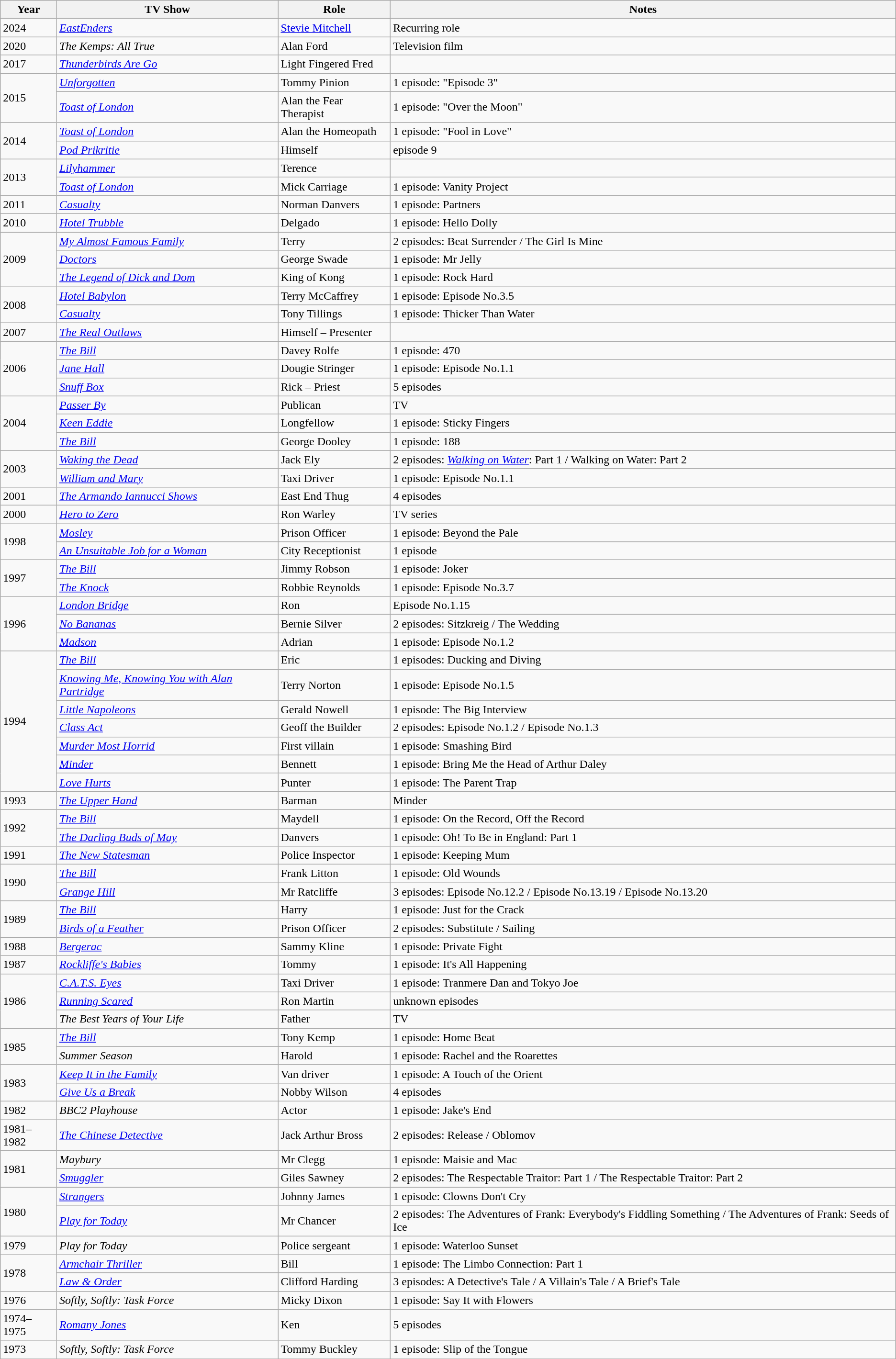<table class="wikitable sortable">
<tr>
<th>Year</th>
<th>TV Show</th>
<th>Role</th>
<th class="unsortable">Notes</th>
</tr>
<tr>
<td>2024</td>
<td><em><a href='#'>EastEnders</a></em></td>
<td><a href='#'>Stevie Mitchell</a></td>
<td>Recurring role</td>
</tr>
<tr>
<td>2020</td>
<td><em>The Kemps: All True</em></td>
<td>Alan Ford</td>
<td>Television film</td>
</tr>
<tr>
<td>2017</td>
<td><em><a href='#'>Thunderbirds Are Go</a></em></td>
<td>Light Fingered Fred</td>
<td></td>
</tr>
<tr>
<td rowspan="2">2015</td>
<td><em><a href='#'>Unforgotten</a></em></td>
<td>Tommy Pinion</td>
<td>1 episode: "Episode 3"</td>
</tr>
<tr>
<td><em><a href='#'>Toast of London</a></em></td>
<td>Alan the Fear Therapist</td>
<td>1 episode: "Over the Moon"</td>
</tr>
<tr>
<td rowspan="2">2014</td>
<td><em><a href='#'>Toast of London</a></em></td>
<td>Alan the Homeopath</td>
<td>1 episode: "Fool in Love"</td>
</tr>
<tr>
<td><em><a href='#'>Pod Prikritie</a></em></td>
<td>Himself</td>
<td>episode 9</td>
</tr>
<tr>
<td rowspan="2">2013</td>
<td><em><a href='#'>Lilyhammer</a></em></td>
<td>Terence</td>
<td></td>
</tr>
<tr>
<td><em><a href='#'>Toast of London</a></em></td>
<td>Mick Carriage</td>
<td>1 episode: Vanity Project</td>
</tr>
<tr>
<td>2011</td>
<td><em><a href='#'>Casualty</a></em></td>
<td>Norman Danvers</td>
<td>1 episode: Partners</td>
</tr>
<tr>
<td>2010</td>
<td><em><a href='#'>Hotel Trubble</a></em></td>
<td>Delgado</td>
<td>1 episode: Hello Dolly</td>
</tr>
<tr>
<td rowspan="3">2009</td>
<td><em><a href='#'>My Almost Famous Family</a></em></td>
<td>Terry</td>
<td>2 episodes: Beat Surrender / The Girl Is Mine</td>
</tr>
<tr>
<td><em><a href='#'>Doctors</a></em></td>
<td>George Swade</td>
<td>1 episode: Mr Jelly</td>
</tr>
<tr>
<td><em><a href='#'>The Legend of Dick and Dom</a></em></td>
<td>King of Kong</td>
<td>1 episode: Rock Hard</td>
</tr>
<tr>
<td rowspan="2">2008</td>
<td><em><a href='#'>Hotel Babylon</a></em></td>
<td>Terry McCaffrey</td>
<td>1 episode: Episode No.3.5</td>
</tr>
<tr>
<td><em><a href='#'>Casualty</a></em></td>
<td>Tony Tillings</td>
<td>1 episode: Thicker Than Water</td>
</tr>
<tr>
<td>2007</td>
<td><em><a href='#'>The Real Outlaws</a></em></td>
<td>Himself – Presenter</td>
<td></td>
</tr>
<tr>
<td rowspan="3">2006</td>
<td><em><a href='#'>The Bill</a></em></td>
<td>Davey Rolfe</td>
<td>1 episode: 470</td>
</tr>
<tr>
<td><em><a href='#'>Jane Hall</a></em></td>
<td>Dougie Stringer</td>
<td>1 episode: Episode No.1.1</td>
</tr>
<tr>
<td><em><a href='#'>Snuff Box</a></em></td>
<td>Rick – Priest</td>
<td>5 episodes</td>
</tr>
<tr>
<td rowspan="3">2004</td>
<td><em><a href='#'>Passer By</a></em></td>
<td>Publican</td>
<td>TV</td>
</tr>
<tr>
<td><em><a href='#'>Keen Eddie</a></em></td>
<td>Longfellow</td>
<td>1 episode: Sticky Fingers</td>
</tr>
<tr>
<td><em><a href='#'>The Bill</a></em></td>
<td>George Dooley</td>
<td>1 episode: 188</td>
</tr>
<tr>
<td rowspan="2">2003</td>
<td><em><a href='#'>Waking the Dead</a></em></td>
<td>Jack Ely</td>
<td>2 episodes: <em><a href='#'>Walking on Water</a></em>: Part 1 / Walking on Water: Part 2</td>
</tr>
<tr>
<td><em><a href='#'>William and Mary</a></em></td>
<td>Taxi Driver</td>
<td>1 episode: Episode No.1.1</td>
</tr>
<tr>
<td>2001</td>
<td><em><a href='#'>The Armando Iannucci Shows</a></em></td>
<td>East End Thug</td>
<td>4 episodes</td>
</tr>
<tr>
<td>2000</td>
<td><em><a href='#'>Hero to Zero</a></em></td>
<td>Ron Warley</td>
<td>TV series</td>
</tr>
<tr>
<td rowspan="2">1998</td>
<td><em><a href='#'>Mosley</a></em></td>
<td>Prison Officer</td>
<td>1 episode: Beyond the Pale</td>
</tr>
<tr>
<td><em><a href='#'>An Unsuitable Job for a Woman</a></em></td>
<td>City Receptionist</td>
<td>1 episode</td>
</tr>
<tr>
<td rowspan="2">1997</td>
<td><em><a href='#'>The Bill</a></em></td>
<td>Jimmy Robson</td>
<td>1 episode: Joker</td>
</tr>
<tr>
<td><em><a href='#'>The Knock</a></em></td>
<td>Robbie Reynolds</td>
<td>1 episode: Episode No.3.7</td>
</tr>
<tr>
<td rowspan="3">1996</td>
<td><em><a href='#'>London Bridge</a></em></td>
<td>Ron</td>
<td>Episode No.1.15</td>
</tr>
<tr>
<td><em><a href='#'>No Bananas</a></em></td>
<td>Bernie Silver</td>
<td>2 episodes: Sitzkreig / The Wedding</td>
</tr>
<tr>
<td><em><a href='#'>Madson</a></em></td>
<td>Adrian</td>
<td>1 episode: Episode No.1.2</td>
</tr>
<tr>
<td rowspan="7">1994</td>
<td><em><a href='#'>The Bill</a></em></td>
<td>Eric</td>
<td>1 episodes: Ducking and Diving</td>
</tr>
<tr>
<td><em><a href='#'>Knowing Me, Knowing You with Alan Partridge</a></em></td>
<td>Terry Norton</td>
<td>1 episode: Episode No.1.5</td>
</tr>
<tr>
<td><em><a href='#'>Little Napoleons</a></em></td>
<td>Gerald Nowell</td>
<td>1 episode: The Big Interview</td>
</tr>
<tr>
<td><em><a href='#'>Class Act</a></em></td>
<td>Geoff the Builder</td>
<td>2 episodes: Episode No.1.2 / Episode No.1.3</td>
</tr>
<tr>
<td><em><a href='#'>Murder Most Horrid</a></em></td>
<td>First villain</td>
<td>1 episode: Smashing Bird</td>
</tr>
<tr>
<td><em><a href='#'>Minder</a></em></td>
<td>Bennett</td>
<td>1 episode: Bring Me the Head of Arthur Daley</td>
</tr>
<tr>
<td><em><a href='#'>Love Hurts</a></em></td>
<td>Punter</td>
<td>1 episode: The Parent Trap</td>
</tr>
<tr>
<td>1993</td>
<td><em><a href='#'>The Upper Hand</a></em></td>
<td>Barman</td>
<td>Minder</td>
</tr>
<tr>
<td rowspan="2">1992</td>
<td><em><a href='#'>The Bill</a></em></td>
<td>Maydell</td>
<td>1 episode: On the Record, Off the Record</td>
</tr>
<tr>
<td><em><a href='#'>The Darling Buds of May</a></em></td>
<td>Danvers</td>
<td>1 episode: Oh! To Be in England: Part 1</td>
</tr>
<tr>
<td>1991</td>
<td><em><a href='#'>The New Statesman</a></em></td>
<td>Police Inspector</td>
<td>1 episode: Keeping Mum</td>
</tr>
<tr>
<td rowspan="2">1990</td>
<td><em><a href='#'>The Bill</a></em></td>
<td>Frank Litton</td>
<td>1 episode: Old Wounds</td>
</tr>
<tr>
<td><em><a href='#'>Grange Hill</a></em></td>
<td>Mr Ratcliffe</td>
<td>3 episodes: Episode No.12.2 / Episode No.13.19 / Episode No.13.20</td>
</tr>
<tr>
<td rowspan="2">1989</td>
<td><em><a href='#'>The Bill</a></em></td>
<td>Harry</td>
<td>1 episode: Just for the Crack</td>
</tr>
<tr>
<td><em><a href='#'>Birds of a Feather</a></em></td>
<td>Prison Officer</td>
<td>2 episodes: Substitute / Sailing</td>
</tr>
<tr>
<td>1988</td>
<td><em><a href='#'>Bergerac</a></em></td>
<td>Sammy Kline</td>
<td>1 episode: Private Fight</td>
</tr>
<tr>
<td>1987</td>
<td><em><a href='#'>Rockliffe's Babies</a></em></td>
<td>Tommy</td>
<td>1 episode: It's All Happening</td>
</tr>
<tr>
<td rowspan="3">1986</td>
<td><em><a href='#'>C.A.T.S. Eyes</a></em></td>
<td>Taxi Driver</td>
<td>1 episode: Tranmere Dan and Tokyo Joe</td>
</tr>
<tr>
<td><em><a href='#'>Running Scared</a></em></td>
<td>Ron Martin</td>
<td>unknown episodes</td>
</tr>
<tr>
<td><em>The Best Years of Your Life</em></td>
<td>Father</td>
<td>TV</td>
</tr>
<tr>
<td rowspan="2">1985</td>
<td><em><a href='#'>The Bill</a></em></td>
<td>Tony Kemp</td>
<td>1 episode: Home Beat</td>
</tr>
<tr>
<td><em>Summer Season</em></td>
<td>Harold</td>
<td>1 episode: Rachel and the Roarettes</td>
</tr>
<tr>
<td rowspan="2">1983</td>
<td><em><a href='#'>Keep It in the Family</a></em></td>
<td>Van driver</td>
<td>1 episode: A Touch of the Orient</td>
</tr>
<tr>
<td><em><a href='#'>Give Us a Break</a></em></td>
<td>Nobby Wilson</td>
<td>4 episodes</td>
</tr>
<tr>
<td>1982</td>
<td><em>BBC2 Playhouse</em></td>
<td>Actor</td>
<td>1 episode: Jake's End</td>
</tr>
<tr>
<td>1981–1982</td>
<td><em><a href='#'>The Chinese Detective</a></em></td>
<td>Jack Arthur Bross</td>
<td>2 episodes: Release / Oblomov</td>
</tr>
<tr>
<td rowspan="2">1981</td>
<td><em>Maybury</em></td>
<td>Mr Clegg</td>
<td>1 episode: Maisie and Mac</td>
</tr>
<tr>
<td><em><a href='#'>Smuggler</a></em></td>
<td>Giles Sawney</td>
<td>2 episodes: The Respectable Traitor: Part 1 / The Respectable Traitor: Part 2</td>
</tr>
<tr>
<td rowspan="2">1980</td>
<td><em><a href='#'>Strangers</a></em></td>
<td>Johnny James</td>
<td>1 episode: Clowns Don't Cry</td>
</tr>
<tr>
<td><em><a href='#'>Play for Today</a></em></td>
<td>Mr Chancer</td>
<td>2 episodes: The Adventures of Frank: Everybody's Fiddling Something / The Adventures of Frank: Seeds of Ice</td>
</tr>
<tr>
<td>1979</td>
<td><em>Play for Today</em></td>
<td>Police sergeant</td>
<td>1 episode: Waterloo Sunset</td>
</tr>
<tr>
<td rowspan="2">1978</td>
<td><em><a href='#'>Armchair Thriller</a></em></td>
<td>Bill</td>
<td>1 episode: The Limbo Connection: Part 1</td>
</tr>
<tr>
<td><em><a href='#'>Law & Order</a></em></td>
<td>Clifford Harding</td>
<td>3 episodes: A Detective's Tale / A Villain's Tale / A Brief's Tale</td>
</tr>
<tr>
<td>1976</td>
<td><em>Softly, Softly: Task Force</em></td>
<td>Micky Dixon</td>
<td>1 episode:  Say It with Flowers</td>
</tr>
<tr>
<td>1974–1975</td>
<td><em><a href='#'>Romany Jones</a></em></td>
<td>Ken</td>
<td>5 episodes</td>
</tr>
<tr>
<td>1973</td>
<td><em>Softly, Softly: Task Force</em></td>
<td>Tommy Buckley</td>
<td>1 episode: Slip of the Tongue</td>
</tr>
</table>
